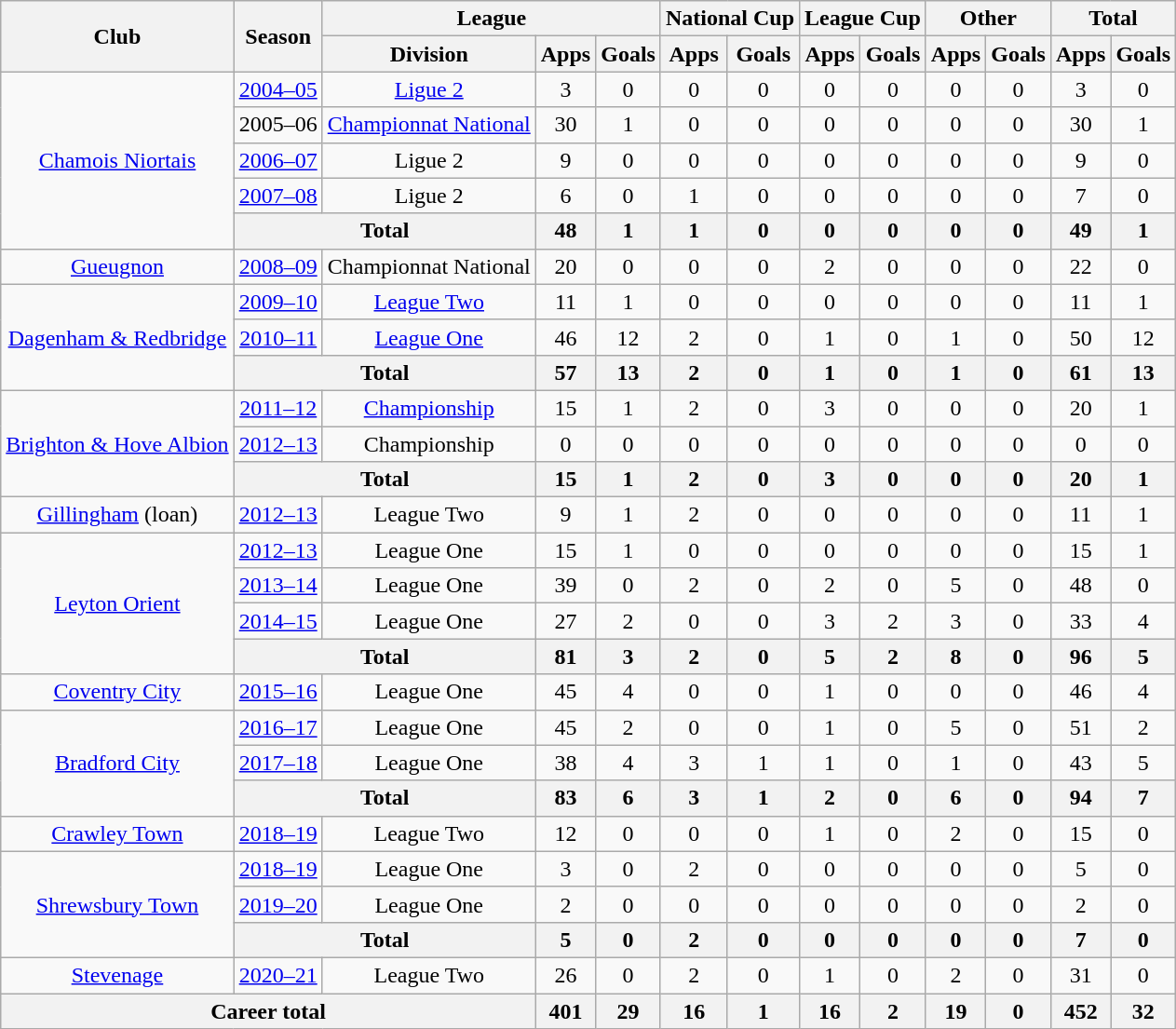<table class="wikitable" style="text-align: center;">
<tr>
<th rowspan="2">Club</th>
<th rowspan="2">Season</th>
<th colspan="3">League</th>
<th colspan="2">National Cup</th>
<th colspan="2">League Cup</th>
<th colspan="2">Other</th>
<th colspan="2">Total</th>
</tr>
<tr>
<th scope="col">Division</th>
<th scope="col">Apps</th>
<th scope="col">Goals</th>
<th scope="col">Apps</th>
<th scope="col">Goals</th>
<th scope="col">Apps</th>
<th scope="col">Goals</th>
<th scope="col">Apps</th>
<th scope="col">Goals</th>
<th scope="col">Apps</th>
<th scope="col">Goals</th>
</tr>
<tr>
<td rowspan="5"><a href='#'>Chamois Niortais</a></td>
<td><a href='#'>2004–05</a></td>
<td><a href='#'>Ligue 2</a></td>
<td>3</td>
<td>0</td>
<td>0</td>
<td>0</td>
<td>0</td>
<td>0</td>
<td>0</td>
<td>0</td>
<td>3</td>
<td>0</td>
</tr>
<tr>
<td>2005–06</td>
<td><a href='#'>Championnat National</a></td>
<td>30</td>
<td>1</td>
<td>0</td>
<td>0</td>
<td>0</td>
<td>0</td>
<td>0</td>
<td>0</td>
<td>30</td>
<td>1</td>
</tr>
<tr>
<td><a href='#'>2006–07</a></td>
<td>Ligue 2</td>
<td>9</td>
<td>0</td>
<td>0</td>
<td>0</td>
<td>0</td>
<td>0</td>
<td>0</td>
<td>0</td>
<td>9</td>
<td>0</td>
</tr>
<tr>
<td><a href='#'>2007–08</a></td>
<td>Ligue 2</td>
<td>6</td>
<td>0</td>
<td>1</td>
<td>0</td>
<td>0</td>
<td>0</td>
<td>0</td>
<td>0</td>
<td>7</td>
<td>0</td>
</tr>
<tr>
<th colspan="2">Total</th>
<th>48</th>
<th>1</th>
<th>1</th>
<th>0</th>
<th>0</th>
<th>0</th>
<th>0</th>
<th>0</th>
<th>49</th>
<th>1</th>
</tr>
<tr>
<td><a href='#'>Gueugnon</a></td>
<td><a href='#'>2008–09</a></td>
<td>Championnat National</td>
<td>20</td>
<td>0</td>
<td>0</td>
<td>0</td>
<td>2</td>
<td>0</td>
<td>0</td>
<td>0</td>
<td>22</td>
<td>0</td>
</tr>
<tr>
<td rowspan="3"><a href='#'>Dagenham & Redbridge</a></td>
<td><a href='#'>2009–10</a></td>
<td><a href='#'>League Two</a></td>
<td>11</td>
<td>1</td>
<td>0</td>
<td>0</td>
<td>0</td>
<td>0</td>
<td>0</td>
<td>0</td>
<td>11</td>
<td>1</td>
</tr>
<tr>
<td><a href='#'>2010–11</a></td>
<td><a href='#'>League One</a></td>
<td>46</td>
<td>12</td>
<td>2</td>
<td>0</td>
<td>1</td>
<td>0</td>
<td>1</td>
<td>0</td>
<td>50</td>
<td>12</td>
</tr>
<tr>
<th colspan="2">Total</th>
<th>57</th>
<th>13</th>
<th>2</th>
<th>0</th>
<th>1</th>
<th>0</th>
<th>1</th>
<th>0</th>
<th>61</th>
<th>13</th>
</tr>
<tr>
<td rowspan="3"><a href='#'>Brighton & Hove Albion</a></td>
<td><a href='#'>2011–12</a></td>
<td><a href='#'>Championship</a></td>
<td>15</td>
<td>1</td>
<td>2</td>
<td>0</td>
<td>3</td>
<td>0</td>
<td>0</td>
<td>0</td>
<td>20</td>
<td>1</td>
</tr>
<tr>
<td><a href='#'>2012–13</a></td>
<td>Championship</td>
<td>0</td>
<td>0</td>
<td>0</td>
<td>0</td>
<td>0</td>
<td>0</td>
<td>0</td>
<td>0</td>
<td>0</td>
<td>0</td>
</tr>
<tr>
<th colspan="2">Total</th>
<th>15</th>
<th>1</th>
<th>2</th>
<th>0</th>
<th>3</th>
<th>0</th>
<th>0</th>
<th>0</th>
<th>20</th>
<th>1</th>
</tr>
<tr>
<td><a href='#'>Gillingham</a> (loan)</td>
<td><a href='#'>2012–13</a></td>
<td>League Two</td>
<td>9</td>
<td>1</td>
<td>2</td>
<td>0</td>
<td>0</td>
<td>0</td>
<td>0</td>
<td>0</td>
<td>11</td>
<td>1</td>
</tr>
<tr>
<td rowspan="4"><a href='#'>Leyton Orient</a></td>
<td><a href='#'>2012–13</a></td>
<td>League One</td>
<td>15</td>
<td>1</td>
<td>0</td>
<td>0</td>
<td>0</td>
<td>0</td>
<td>0</td>
<td>0</td>
<td>15</td>
<td>1</td>
</tr>
<tr>
<td><a href='#'>2013–14</a></td>
<td>League One</td>
<td>39</td>
<td>0</td>
<td>2</td>
<td>0</td>
<td>2</td>
<td>0</td>
<td>5</td>
<td>0</td>
<td>48</td>
<td>0</td>
</tr>
<tr>
<td><a href='#'>2014–15</a></td>
<td>League One</td>
<td>27</td>
<td>2</td>
<td>0</td>
<td>0</td>
<td>3</td>
<td>2</td>
<td>3</td>
<td>0</td>
<td>33</td>
<td>4</td>
</tr>
<tr>
<th colspan="2">Total</th>
<th>81</th>
<th>3</th>
<th>2</th>
<th>0</th>
<th>5</th>
<th>2</th>
<th>8</th>
<th>0</th>
<th>96</th>
<th>5</th>
</tr>
<tr>
<td><a href='#'>Coventry City</a></td>
<td><a href='#'>2015–16</a></td>
<td>League One</td>
<td>45</td>
<td>4</td>
<td>0</td>
<td>0</td>
<td>1</td>
<td>0</td>
<td>0</td>
<td>0</td>
<td>46</td>
<td>4</td>
</tr>
<tr>
<td rowspan="3"><a href='#'>Bradford City</a></td>
<td><a href='#'>2016–17</a></td>
<td>League One</td>
<td>45</td>
<td>2</td>
<td>0</td>
<td>0</td>
<td>1</td>
<td>0</td>
<td>5</td>
<td>0</td>
<td>51</td>
<td>2</td>
</tr>
<tr>
<td><a href='#'>2017–18</a></td>
<td>League One</td>
<td>38</td>
<td>4</td>
<td>3</td>
<td>1</td>
<td>1</td>
<td>0</td>
<td>1</td>
<td>0</td>
<td>43</td>
<td>5</td>
</tr>
<tr>
<th colspan="2">Total</th>
<th>83</th>
<th>6</th>
<th>3</th>
<th>1</th>
<th>2</th>
<th>0</th>
<th>6</th>
<th>0</th>
<th>94</th>
<th>7</th>
</tr>
<tr>
<td><a href='#'>Crawley Town</a></td>
<td><a href='#'>2018–19</a></td>
<td>League Two</td>
<td>12</td>
<td>0</td>
<td>0</td>
<td>0</td>
<td>1</td>
<td>0</td>
<td>2</td>
<td>0</td>
<td>15</td>
<td>0</td>
</tr>
<tr>
<td rowspan="3"><a href='#'>Shrewsbury Town</a></td>
<td><a href='#'>2018–19</a></td>
<td>League One</td>
<td>3</td>
<td>0</td>
<td>2</td>
<td>0</td>
<td>0</td>
<td>0</td>
<td>0</td>
<td>0</td>
<td>5</td>
<td>0</td>
</tr>
<tr>
<td><a href='#'>2019–20</a></td>
<td>League One</td>
<td>2</td>
<td>0</td>
<td>0</td>
<td>0</td>
<td>0</td>
<td>0</td>
<td>0</td>
<td>0</td>
<td>2</td>
<td>0</td>
</tr>
<tr>
<th colspan="2">Total</th>
<th>5</th>
<th>0</th>
<th>2</th>
<th>0</th>
<th>0</th>
<th>0</th>
<th>0</th>
<th>0</th>
<th>7</th>
<th>0</th>
</tr>
<tr>
<td><a href='#'>Stevenage</a></td>
<td><a href='#'>2020–21</a></td>
<td>League Two</td>
<td>26</td>
<td>0</td>
<td>2</td>
<td>0</td>
<td>1</td>
<td>0</td>
<td>2</td>
<td>0</td>
<td>31</td>
<td>0</td>
</tr>
<tr>
<th colspan="3">Career total</th>
<th>401</th>
<th>29</th>
<th>16</th>
<th>1</th>
<th>16</th>
<th>2</th>
<th>19</th>
<th>0</th>
<th>452</th>
<th>32</th>
</tr>
</table>
